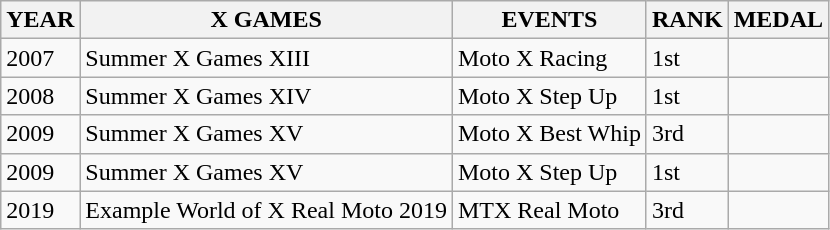<table class="wikitable">
<tr>
<th>YEAR</th>
<th>X GAMES</th>
<th>EVENTS</th>
<th>RANK</th>
<th>MEDAL</th>
</tr>
<tr>
<td>2007</td>
<td>Summer X Games XIII</td>
<td>Moto X Racing</td>
<td>1st</td>
<td></td>
</tr>
<tr>
<td>2008</td>
<td>Summer X Games XIV</td>
<td>Moto X Step Up</td>
<td>1st</td>
<td></td>
</tr>
<tr>
<td>2009</td>
<td>Summer X Games XV</td>
<td>Moto X Best Whip</td>
<td>3rd</td>
<td></td>
</tr>
<tr>
<td>2009</td>
<td>Summer X Games XV</td>
<td>Moto X Step Up</td>
<td>1st</td>
<td></td>
</tr>
<tr>
<td>2019</td>
<td>Example World of X Real Moto 2019</td>
<td>MTX Real Moto</td>
<td>3rd</td>
<td></td>
</tr>
</table>
